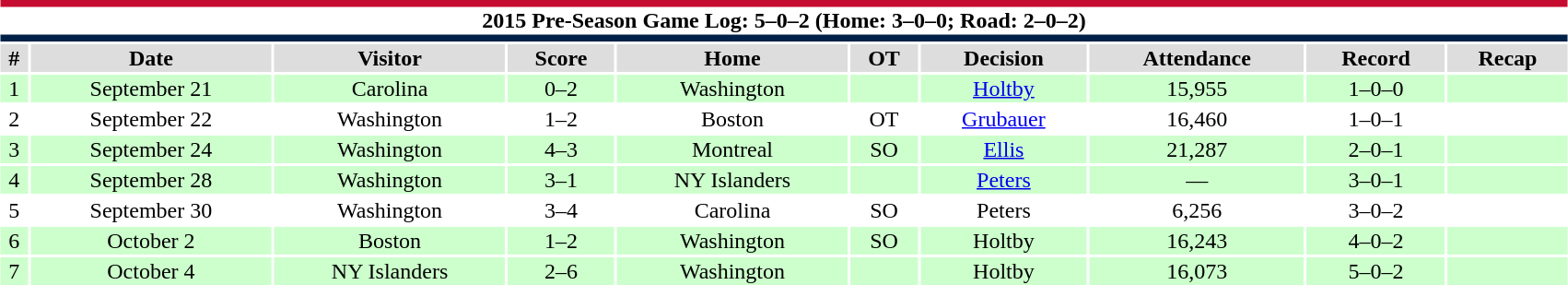<table class="toccolours collapsible collapsed" style="width:90%; clear:both; margin:1.5em auto; text-align:center;">
<tr>
<th colspan=10 style="background:#fff; border-top:#C60C30 5px solid; border-bottom:#002147 5px solid;">2015 Pre-Season Game Log: 5–0–2 (Home: 3–0–0; Road: 2–0–2)</th>
</tr>
<tr style="text-align:center; background:#ddd;">
<th>#</th>
<th>Date</th>
<th>Visitor</th>
<th>Score</th>
<th>Home</th>
<th>OT</th>
<th>Decision</th>
<th>Attendance</th>
<th>Record</th>
<th>Recap</th>
</tr>
<tr style="text-align:center; background:#cfc;">
<td>1</td>
<td>September 21</td>
<td>Carolina</td>
<td>0–2</td>
<td>Washington</td>
<td></td>
<td><a href='#'>Holtby</a></td>
<td>15,955</td>
<td>1–0–0</td>
<td></td>
</tr>
<tr style="text-align:center; background:#fff;">
<td>2</td>
<td>September 22</td>
<td>Washington</td>
<td>1–2</td>
<td>Boston</td>
<td>OT</td>
<td><a href='#'>Grubauer</a></td>
<td>16,460</td>
<td>1–0–1</td>
<td></td>
</tr>
<tr style="text-align:center; background:#cfc;">
<td>3</td>
<td>September 24</td>
<td>Washington</td>
<td>4–3</td>
<td>Montreal</td>
<td>SO</td>
<td><a href='#'>Ellis</a></td>
<td>21,287</td>
<td>2–0–1</td>
<td></td>
</tr>
<tr style="text-align:center; background:#cfc;">
<td>4</td>
<td>September 28</td>
<td>Washington</td>
<td>3–1</td>
<td>NY Islanders</td>
<td></td>
<td><a href='#'>Peters</a></td>
<td>––</td>
<td>3–0–1</td>
<td></td>
</tr>
<tr style="text-align:center; background:#fff;">
<td>5</td>
<td>September 30</td>
<td>Washington</td>
<td>3–4</td>
<td>Carolina</td>
<td>SO</td>
<td>Peters</td>
<td>6,256</td>
<td>3–0–2</td>
<td></td>
</tr>
<tr style="text-align:center; background:#cfc;">
<td>6</td>
<td>October 2</td>
<td>Boston</td>
<td>1–2</td>
<td>Washington</td>
<td>SO</td>
<td>Holtby</td>
<td>16,243</td>
<td>4–0–2</td>
<td></td>
</tr>
<tr style="text-align:center; background:#cfc;">
<td>7</td>
<td>October 4</td>
<td>NY Islanders</td>
<td>2–6</td>
<td>Washington</td>
<td></td>
<td>Holtby</td>
<td>16,073</td>
<td>5–0–2</td>
<td></td>
</tr>
</table>
